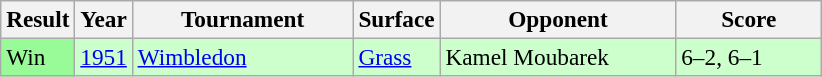<table class="sortable wikitable" style=font-size:97%>
<tr>
<th>Result</th>
<th>Year</th>
<th width=140>Tournament</th>
<th>Surface</th>
<th width=150>Opponent</th>
<th width=90 class="unsortable">Score</th>
</tr>
<tr style="background:#ccffcc;">
<td style="background:#98fb98;">Win</td>
<td><a href='#'>1951</a></td>
<td><a href='#'>Wimbledon</a></td>
<td><a href='#'>Grass</a></td>
<td> Kamel Moubarek</td>
<td>6–2, 6–1</td>
</tr>
</table>
